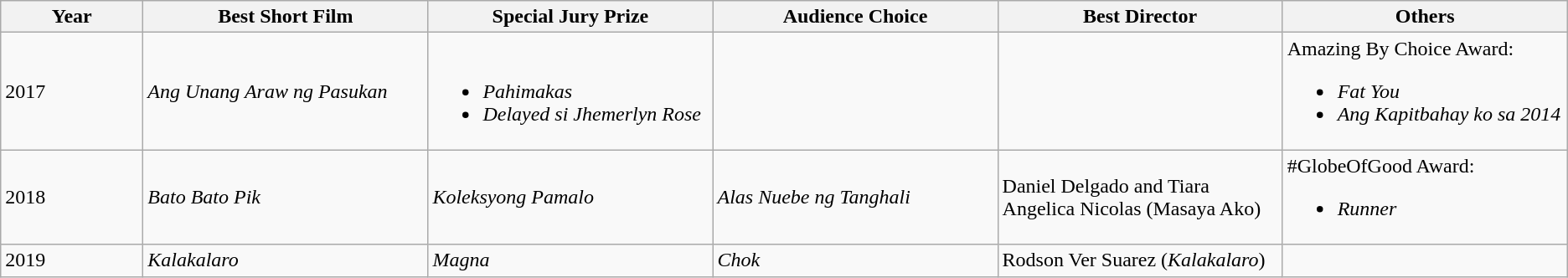<table class="wikitable">
<tr>
<th style="width:5%;">Year</th>
<th style="width:10%;">Best Short Film</th>
<th style="width:10%;">Special Jury Prize</th>
<th style="width:10%;">Audience Choice</th>
<th style="width:10%;">Best Director</th>
<th style="width:10%;">Others</th>
</tr>
<tr>
<td>2017</td>
<td><em>Ang Unang Araw ng Pasukan</em></td>
<td><br><ul><li><em>Pahimakas</em></li><li><em>Delayed si Jhemerlyn Rose</em></li></ul></td>
<td></td>
<td></td>
<td>Amazing By Choice Award:<br><ul><li><em>Fat You</em></li><li><em>Ang Kapitbahay ko sa 2014</em></li></ul></td>
</tr>
<tr>
<td>2018</td>
<td><em>Bato Bato Pik</em></td>
<td><em>Koleksyong Pamalo</em></td>
<td><em>Alas Nuebe ng Tanghali</em></td>
<td>Daniel Delgado and Tiara Angelica Nicolas (Masaya Ako)</td>
<td>#GlobeOfGood Award:<br><ul><li><em>Runner</em></li></ul></td>
</tr>
<tr>
<td>2019</td>
<td><em>Kalakalaro</em></td>
<td><em>Magna</em></td>
<td><em>Chok</em></td>
<td>Rodson Ver Suarez (<em>Kalakalaro</em>)</td>
<td></td>
</tr>
</table>
